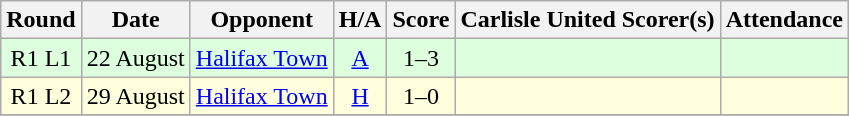<table class="wikitable" style="text-align:center">
<tr>
<th>Round</th>
<th>Date</th>
<th>Opponent</th>
<th>H/A</th>
<th>Score</th>
<th>Carlisle United Scorer(s)</th>
<th>Attendance</th>
</tr>
<tr bgcolor=#ddffdd>
<td>R1 L1</td>
<td align=left>22 August</td>
<td align=left><a href='#'>Halifax Town</a></td>
<td><a href='#'>A</a></td>
<td>1–3</td>
<td align=left></td>
<td></td>
</tr>
<tr bgcolor=#ffffdd>
<td>R1 L2</td>
<td align=left>29 August</td>
<td align=left><a href='#'>Halifax Town</a></td>
<td><a href='#'>H</a></td>
<td>1–0</td>
<td align=left></td>
<td></td>
</tr>
<tr>
</tr>
</table>
